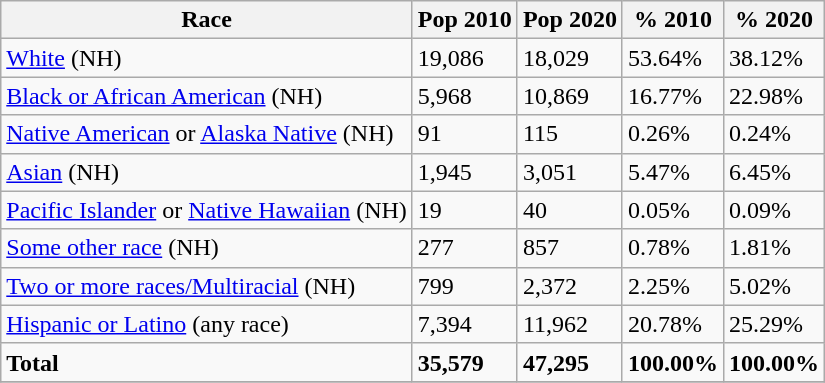<table class="wikitable">
<tr>
<th>Race</th>
<th>Pop 2010</th>
<th>Pop 2020</th>
<th>% 2010</th>
<th>% 2020</th>
</tr>
<tr>
<td><a href='#'>White</a> (NH)</td>
<td>19,086</td>
<td>18,029</td>
<td>53.64%</td>
<td>38.12%</td>
</tr>
<tr>
<td><a href='#'>Black or African American</a> (NH)</td>
<td>5,968</td>
<td>10,869</td>
<td>16.77%</td>
<td>22.98%</td>
</tr>
<tr>
<td><a href='#'>Native American</a> or <a href='#'>Alaska Native</a> (NH)</td>
<td>91</td>
<td>115</td>
<td>0.26%</td>
<td>0.24%</td>
</tr>
<tr>
<td><a href='#'>Asian</a> (NH)</td>
<td>1,945</td>
<td>3,051</td>
<td>5.47%</td>
<td>6.45%</td>
</tr>
<tr>
<td><a href='#'>Pacific Islander</a> or <a href='#'>Native Hawaiian</a> (NH)</td>
<td>19</td>
<td>40</td>
<td>0.05%</td>
<td>0.09%</td>
</tr>
<tr>
<td><a href='#'>Some other race</a> (NH)</td>
<td>277</td>
<td>857</td>
<td>0.78%</td>
<td>1.81%</td>
</tr>
<tr>
<td><a href='#'>Two or more races/Multiracial</a> (NH)</td>
<td>799</td>
<td>2,372</td>
<td>2.25%</td>
<td>5.02%</td>
</tr>
<tr>
<td><a href='#'>Hispanic or Latino</a> (any race)</td>
<td>7,394</td>
<td>11,962</td>
<td>20.78%</td>
<td>25.29%</td>
</tr>
<tr>
<td><strong>Total</strong></td>
<td><strong>35,579</strong></td>
<td><strong>47,295</strong></td>
<td><strong>100.00%</strong></td>
<td><strong>100.00%</strong></td>
</tr>
<tr>
</tr>
</table>
